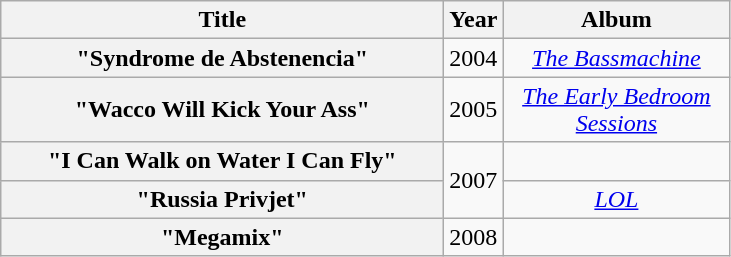<table class="wikitable plainrowheaders" style="text-align:center;">
<tr>
<th scope="col" style="width:18em;">Title</th>
<th scope="col" style="width:1em;">Year</th>
<th scope="col" style="width:9em;">Album</th>
</tr>
<tr>
<th scope="row">"Syndrome de Abstenencia"</th>
<td>2004</td>
<td><em><a href='#'>The Bassmachine</a></em></td>
</tr>
<tr>
<th scope="row">"Wacco Will Kick Your Ass"</th>
<td>2005</td>
<td><em><a href='#'>The Early Bedroom Sessions</a></em></td>
</tr>
<tr>
<th scope="row">"I Can Walk on Water I Can Fly"</th>
<td rowspan="2">2007</td>
<td></td>
</tr>
<tr>
<th scope="row">"Russia Privjet"</th>
<td><em><a href='#'>LOL</a></em></td>
</tr>
<tr>
<th scope="row">"Megamix"</th>
<td>2008</td>
<td></td>
</tr>
</table>
